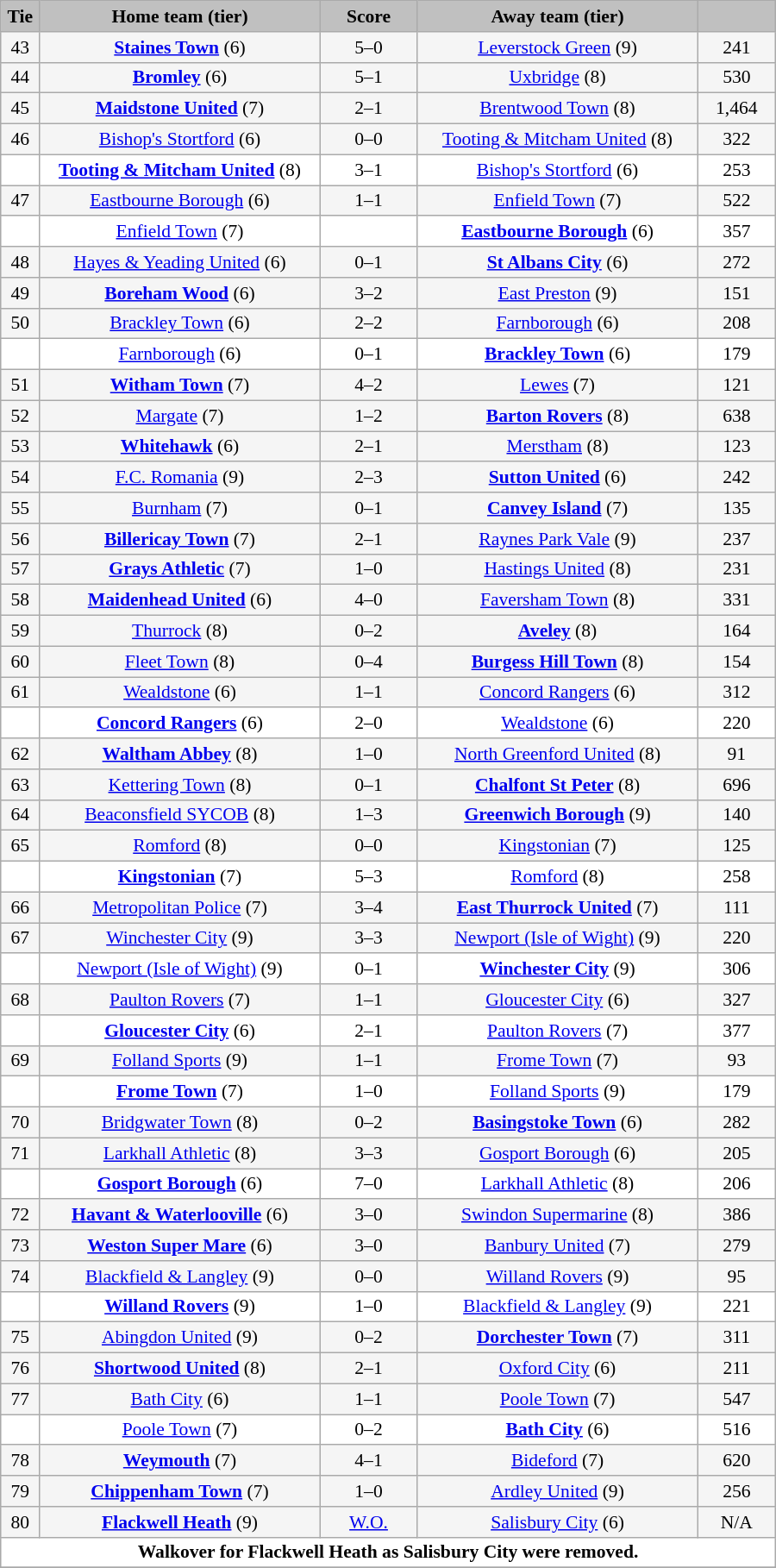<table class="wikitable" style="width: 600px; background:WhiteSmoke; text-align:center; font-size:90%">
<tr>
<td scope="col" style="width:  5.00%; background:silver;"><strong>Tie</strong></td>
<td scope="col" style="width: 36.25%; background:silver;"><strong>Home team (tier)</strong></td>
<td scope="col" style="width: 12.50%; background:silver;"><strong>Score</strong></td>
<td scope="col" style="width: 36.25%; background:silver;"><strong>Away team (tier)</strong></td>
<td scope="col" style="width: 10.00%; background:silver;"><strong></strong></td>
</tr>
<tr>
<td>43</td>
<td><strong><a href='#'>Staines Town</a></strong> (6)</td>
<td>5–0</td>
<td><a href='#'>Leverstock Green</a> (9)</td>
<td>241</td>
</tr>
<tr>
<td>44</td>
<td><strong><a href='#'>Bromley</a></strong> (6)</td>
<td>5–1</td>
<td><a href='#'>Uxbridge</a> (8)</td>
<td>530</td>
</tr>
<tr>
<td>45</td>
<td><strong><a href='#'>Maidstone United</a></strong> (7)</td>
<td>2–1</td>
<td><a href='#'>Brentwood Town</a> (8)</td>
<td>1,464</td>
</tr>
<tr>
<td>46</td>
<td><a href='#'>Bishop's Stortford</a> (6)</td>
<td>0–0</td>
<td><a href='#'>Tooting & Mitcham United</a> (8)</td>
<td>322</td>
</tr>
<tr style="background:white;">
<td><em></em></td>
<td><strong><a href='#'>Tooting & Mitcham United</a></strong> (8)</td>
<td>3–1</td>
<td><a href='#'>Bishop's Stortford</a> (6)</td>
<td>253</td>
</tr>
<tr>
<td>47</td>
<td><a href='#'>Eastbourne Borough</a> (6)</td>
<td>1–1</td>
<td><a href='#'>Enfield Town</a> (7)</td>
<td>522</td>
</tr>
<tr style="background:white;">
<td><em></em></td>
<td><a href='#'>Enfield Town</a> (7)</td>
<td></td>
<td><strong><a href='#'>Eastbourne Borough</a></strong> (6)</td>
<td>357</td>
</tr>
<tr>
<td>48</td>
<td><a href='#'>Hayes & Yeading United</a> (6)</td>
<td>0–1</td>
<td><strong><a href='#'>St Albans City</a></strong> (6)</td>
<td>272</td>
</tr>
<tr>
<td>49</td>
<td><strong><a href='#'>Boreham Wood</a></strong> (6)</td>
<td>3–2</td>
<td><a href='#'>East Preston</a> (9)</td>
<td>151</td>
</tr>
<tr>
<td>50</td>
<td><a href='#'>Brackley Town</a> (6)</td>
<td>2–2</td>
<td><a href='#'>Farnborough</a> (6)</td>
<td>208</td>
</tr>
<tr style="background:white;">
<td><em></em></td>
<td><a href='#'>Farnborough</a> (6)</td>
<td>0–1</td>
<td><strong><a href='#'>Brackley Town</a></strong> (6)</td>
<td>179</td>
</tr>
<tr>
<td>51</td>
<td><strong><a href='#'>Witham Town</a></strong> (7)</td>
<td>4–2</td>
<td><a href='#'>Lewes</a> (7)</td>
<td>121</td>
</tr>
<tr>
<td>52</td>
<td><a href='#'>Margate</a> (7)</td>
<td>1–2</td>
<td><strong><a href='#'>Barton Rovers</a></strong> (8)</td>
<td>638</td>
</tr>
<tr>
<td>53</td>
<td><strong><a href='#'>Whitehawk</a></strong> (6)</td>
<td>2–1</td>
<td><a href='#'>Merstham</a> (8)</td>
<td>123</td>
</tr>
<tr>
<td>54</td>
<td><a href='#'>F.C. Romania</a> (9)</td>
<td>2–3</td>
<td><strong><a href='#'>Sutton United</a></strong> (6)</td>
<td>242</td>
</tr>
<tr>
<td>55</td>
<td><a href='#'>Burnham</a> (7)</td>
<td>0–1</td>
<td><strong><a href='#'>Canvey Island</a></strong> (7)</td>
<td>135</td>
</tr>
<tr>
<td>56</td>
<td><strong><a href='#'>Billericay Town</a></strong> (7)</td>
<td>2–1</td>
<td><a href='#'>Raynes Park Vale</a> (9)</td>
<td>237</td>
</tr>
<tr>
<td>57</td>
<td><strong><a href='#'>Grays Athletic</a></strong> (7)</td>
<td>1–0</td>
<td><a href='#'>Hastings United</a> (8)</td>
<td>231</td>
</tr>
<tr>
<td>58</td>
<td><strong><a href='#'>Maidenhead United</a></strong> (6)</td>
<td>4–0</td>
<td><a href='#'>Faversham Town</a> (8)</td>
<td>331</td>
</tr>
<tr>
<td>59</td>
<td><a href='#'>Thurrock</a> (8)</td>
<td>0–2</td>
<td><strong><a href='#'>Aveley</a></strong> (8)</td>
<td>164</td>
</tr>
<tr>
<td>60</td>
<td><a href='#'>Fleet Town</a> (8)</td>
<td>0–4</td>
<td><strong><a href='#'>Burgess Hill Town</a></strong> (8)</td>
<td>154</td>
</tr>
<tr>
<td>61</td>
<td><a href='#'>Wealdstone</a> (6)</td>
<td>1–1</td>
<td><a href='#'>Concord Rangers</a> (6)</td>
<td>312</td>
</tr>
<tr style="background:white;">
<td><em></em></td>
<td><strong><a href='#'>Concord Rangers</a></strong> (6)</td>
<td>2–0</td>
<td><a href='#'>Wealdstone</a> (6)</td>
<td>220</td>
</tr>
<tr>
<td>62</td>
<td><strong><a href='#'>Waltham Abbey</a></strong> (8)</td>
<td>1–0</td>
<td><a href='#'>North Greenford United</a> (8)</td>
<td>91</td>
</tr>
<tr>
<td>63</td>
<td><a href='#'>Kettering Town</a> (8)</td>
<td>0–1</td>
<td><strong><a href='#'>Chalfont St Peter</a></strong> (8)</td>
<td>696</td>
</tr>
<tr>
<td>64</td>
<td><a href='#'>Beaconsfield SYCOB</a> (8)</td>
<td>1–3</td>
<td><strong><a href='#'>Greenwich Borough</a></strong> (9)</td>
<td>140</td>
</tr>
<tr>
<td>65</td>
<td><a href='#'>Romford</a> (8)</td>
<td>0–0</td>
<td><a href='#'>Kingstonian</a> (7)</td>
<td>125</td>
</tr>
<tr style="background:white;">
<td><em></em></td>
<td><strong><a href='#'>Kingstonian</a></strong> (7)</td>
<td>5–3 </td>
<td><a href='#'>Romford</a> (8)</td>
<td>258</td>
</tr>
<tr>
<td>66</td>
<td><a href='#'>Metropolitan Police</a> (7)</td>
<td>3–4</td>
<td><strong><a href='#'>East Thurrock United</a></strong> (7)</td>
<td>111</td>
</tr>
<tr>
<td>67</td>
<td><a href='#'>Winchester City</a> (9)</td>
<td>3–3</td>
<td><a href='#'>Newport (Isle of Wight)</a> (9)</td>
<td>220</td>
</tr>
<tr style="background:white;">
<td><em></em></td>
<td><a href='#'>Newport (Isle of Wight)</a> (9)</td>
<td>0–1</td>
<td><strong><a href='#'>Winchester City</a></strong> (9)</td>
<td>306</td>
</tr>
<tr>
<td>68</td>
<td><a href='#'>Paulton Rovers</a> (7)</td>
<td>1–1</td>
<td><a href='#'>Gloucester City</a> (6)</td>
<td>327</td>
</tr>
<tr style="background:white;">
<td><em></em></td>
<td><strong><a href='#'>Gloucester City</a></strong> (6)</td>
<td>2–1</td>
<td><a href='#'>Paulton Rovers</a> (7)</td>
<td>377</td>
</tr>
<tr>
<td>69</td>
<td><a href='#'>Folland Sports</a> (9)</td>
<td>1–1</td>
<td><a href='#'>Frome Town</a> (7)</td>
<td>93</td>
</tr>
<tr style="background:white;">
<td><em></em></td>
<td><strong><a href='#'>Frome Town</a></strong> (7)</td>
<td>1–0</td>
<td><a href='#'>Folland Sports</a> (9)</td>
<td>179</td>
</tr>
<tr>
<td>70</td>
<td><a href='#'>Bridgwater Town</a> (8)</td>
<td>0–2</td>
<td><strong><a href='#'>Basingstoke Town</a></strong> (6)</td>
<td>282</td>
</tr>
<tr>
<td>71</td>
<td><a href='#'>Larkhall Athletic</a> (8)</td>
<td>3–3</td>
<td><a href='#'>Gosport Borough</a> (6)</td>
<td>205</td>
</tr>
<tr style="background:white;">
<td><em></em></td>
<td><strong><a href='#'>Gosport Borough</a></strong> (6)</td>
<td>7–0</td>
<td><a href='#'>Larkhall Athletic</a> (8)</td>
<td>206</td>
</tr>
<tr>
<td>72</td>
<td><strong><a href='#'>Havant & Waterlooville</a></strong> (6)</td>
<td>3–0</td>
<td><a href='#'>Swindon Supermarine</a> (8)</td>
<td>386</td>
</tr>
<tr>
<td>73</td>
<td><strong><a href='#'>Weston Super Mare</a></strong> (6)</td>
<td>3–0</td>
<td><a href='#'>Banbury United</a> (7)</td>
<td>279</td>
</tr>
<tr>
<td>74</td>
<td><a href='#'>Blackfield & Langley</a> (9)</td>
<td>0–0</td>
<td><a href='#'>Willand Rovers</a> (9)</td>
<td>95</td>
</tr>
<tr style="background:white;">
<td><em></em></td>
<td><strong><a href='#'>Willand Rovers</a></strong> (9)</td>
<td>1–0</td>
<td><a href='#'>Blackfield & Langley</a> (9)</td>
<td>221</td>
</tr>
<tr>
<td>75</td>
<td><a href='#'>Abingdon United</a> (9)</td>
<td>0–2</td>
<td><strong><a href='#'>Dorchester Town</a></strong> (7)</td>
<td>311</td>
</tr>
<tr>
<td>76</td>
<td><strong><a href='#'>Shortwood United</a></strong> (8)</td>
<td>2–1</td>
<td><a href='#'>Oxford City</a> (6)</td>
<td>211</td>
</tr>
<tr>
<td>77</td>
<td><a href='#'>Bath City</a> (6)</td>
<td>1–1</td>
<td><a href='#'>Poole Town</a> (7)</td>
<td>547</td>
</tr>
<tr style="background:white;">
<td><em></em></td>
<td><a href='#'>Poole Town</a> (7)</td>
<td>0–2</td>
<td><strong><a href='#'>Bath City</a></strong> (6)</td>
<td>516</td>
</tr>
<tr>
<td>78</td>
<td><strong><a href='#'>Weymouth</a></strong> (7)</td>
<td>4–1</td>
<td><a href='#'>Bideford</a> (7)</td>
<td>620</td>
</tr>
<tr>
<td>79</td>
<td><strong><a href='#'>Chippenham Town</a></strong> (7)</td>
<td>1–0</td>
<td><a href='#'>Ardley United</a> (9)</td>
<td>256</td>
</tr>
<tr>
<td>80</td>
<td><strong><a href='#'>Flackwell Heath</a></strong> (9)</td>
<td><a href='#'>W.O.</a></td>
<td><a href='#'>Salisbury City</a> (6)</td>
<td>N/A</td>
</tr>
<tr>
<th colspan="5" style="background:white;">Walkover for Flackwell Heath as Salisbury City were removed.</th>
</tr>
<tr>
</tr>
</table>
